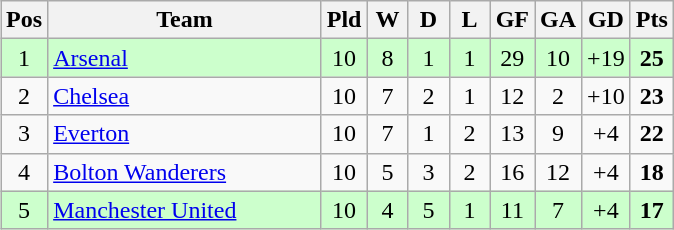<table class="wikitable" align=right style="text-align:center">
<tr>
<th style="width:20px" abbr="Position">Pos</th>
<th style="width:175px">Team</th>
<th style="width:20px" abbr="Played">Pld</th>
<th style="width:20px" abbr="Won">W</th>
<th style="width:20px" abbr="Drawn">D</th>
<th style="width:20px" abbr="Lost">L</th>
<th style="width:20px" abbr="Goals for">GF</th>
<th style="width:20px" abbr="Goals against">GA</th>
<th style="width:20px" abbr="Goal difference">GD</th>
<th style="width:20px" abbr="Points">Pts</th>
</tr>
<tr style="background:#ccffcc">
<td>1</td>
<td align=left><a href='#'>Arsenal</a></td>
<td>10</td>
<td>8</td>
<td>1</td>
<td>1</td>
<td>29</td>
<td>10</td>
<td>+19</td>
<td><strong>25</strong></td>
</tr>
<tr>
<td>2</td>
<td align="left"><a href='#'>Chelsea</a></td>
<td>10</td>
<td>7</td>
<td>2</td>
<td>1</td>
<td>12</td>
<td>2</td>
<td>+10</td>
<td><strong>23</strong></td>
</tr>
<tr>
<td>3</td>
<td align="left"><a href='#'>Everton</a></td>
<td>10</td>
<td>7</td>
<td>1</td>
<td>2</td>
<td>13</td>
<td>9</td>
<td>+4</td>
<td><strong>22</strong></td>
</tr>
<tr>
<td>4</td>
<td align="left"><a href='#'>Bolton Wanderers</a></td>
<td>10</td>
<td>5</td>
<td>3</td>
<td>2</td>
<td>16</td>
<td>12</td>
<td>+4</td>
<td><strong>18</strong></td>
</tr>
<tr style="background:#ccffcc">
<td>5</td>
<td align="left"><a href='#'>Manchester United</a></td>
<td>10</td>
<td>4</td>
<td>5</td>
<td>1</td>
<td>11</td>
<td>7</td>
<td>+4</td>
<td><strong>17</strong></td>
</tr>
</table>
